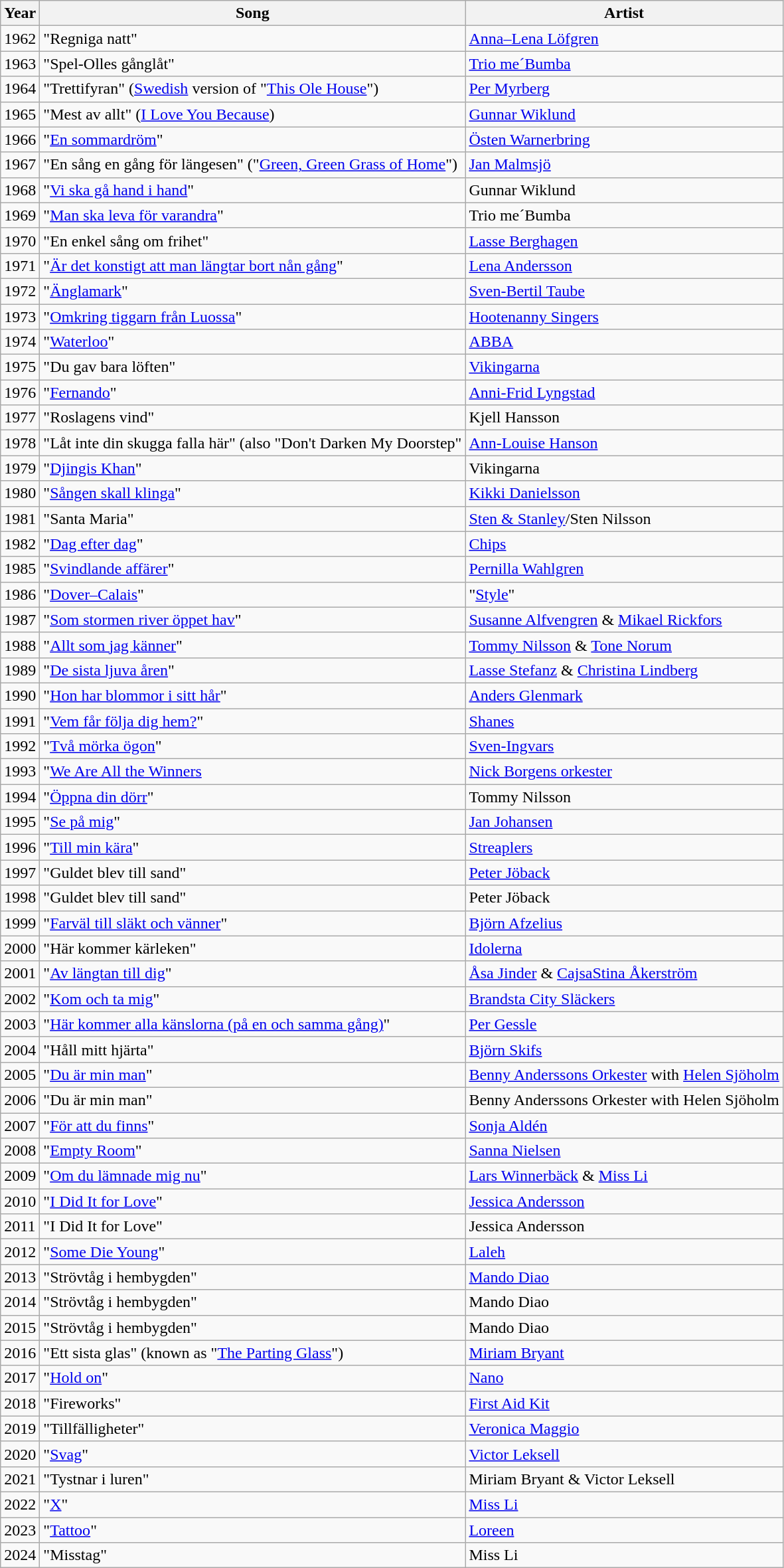<table class="wikitable">
<tr>
<th>Year</th>
<th>Song</th>
<th>Artist</th>
</tr>
<tr>
<td>1962</td>
<td>"Regniga natt"</td>
<td><a href='#'>Anna–Lena Löfgren</a></td>
</tr>
<tr>
<td>1963</td>
<td>"Spel-Olles gånglåt"</td>
<td><a href='#'>Trio me´Bumba</a></td>
</tr>
<tr>
<td>1964</td>
<td>"Trettifyran" (<a href='#'>Swedish</a> version of "<a href='#'>This Ole House</a>")</td>
<td><a href='#'>Per Myrberg</a></td>
</tr>
<tr>
<td>1965</td>
<td>"Mest av allt" (<a href='#'>I Love You Because</a>)</td>
<td><a href='#'>Gunnar Wiklund</a></td>
</tr>
<tr>
<td>1966</td>
<td>"<a href='#'>En sommardröm</a>"</td>
<td><a href='#'>Östen Warnerbring</a></td>
</tr>
<tr>
<td>1967</td>
<td>"En sång en gång för längesen" ("<a href='#'>Green, Green Grass of Home</a>")</td>
<td><a href='#'>Jan Malmsjö</a></td>
</tr>
<tr>
<td>1968</td>
<td>"<a href='#'>Vi ska gå hand i hand</a>"</td>
<td>Gunnar Wiklund</td>
</tr>
<tr>
<td>1969</td>
<td>"<a href='#'>Man ska leva för varandra</a>"</td>
<td>Trio me´Bumba</td>
</tr>
<tr>
<td>1970</td>
<td>"En enkel sång om frihet"</td>
<td><a href='#'>Lasse Berghagen</a></td>
</tr>
<tr>
<td>1971</td>
<td>"<a href='#'>Är det konstigt att man längtar bort nån gång</a>"</td>
<td><a href='#'>Lena Andersson</a></td>
</tr>
<tr>
<td>1972</td>
<td>"<a href='#'>Änglamark</a>"</td>
<td><a href='#'>Sven-Bertil Taube</a></td>
</tr>
<tr>
<td>1973</td>
<td>"<a href='#'>Omkring tiggarn från Luossa</a>"</td>
<td><a href='#'>Hootenanny Singers</a></td>
</tr>
<tr>
<td>1974</td>
<td>"<a href='#'>Waterloo</a>"</td>
<td><a href='#'>ABBA</a></td>
</tr>
<tr>
<td>1975</td>
<td>"Du gav bara löften"</td>
<td><a href='#'>Vikingarna</a></td>
</tr>
<tr>
<td>1976</td>
<td>"<a href='#'>Fernando</a>"</td>
<td><a href='#'>Anni-Frid Lyngstad</a></td>
</tr>
<tr>
<td>1977</td>
<td>"Roslagens vind"</td>
<td>Kjell Hansson</td>
</tr>
<tr>
<td>1978</td>
<td>"Låt inte din skugga falla här" (also "Don't Darken My Doorstep"</td>
<td><a href='#'>Ann-Louise Hanson</a></td>
</tr>
<tr>
<td>1979</td>
<td>"<a href='#'>Djingis Khan</a>"</td>
<td>Vikingarna</td>
</tr>
<tr>
<td>1980</td>
<td>"<a href='#'>Sången skall klinga</a>"</td>
<td><a href='#'>Kikki Danielsson</a></td>
</tr>
<tr>
<td>1981</td>
<td>"Santa Maria"</td>
<td><a href='#'>Sten & Stanley</a>/Sten Nilsson</td>
</tr>
<tr>
<td>1982</td>
<td>"<a href='#'>Dag efter dag</a>"</td>
<td><a href='#'>Chips</a></td>
</tr>
<tr>
<td>1985</td>
<td>"<a href='#'>Svindlande affärer</a>"</td>
<td><a href='#'>Pernilla Wahlgren</a></td>
</tr>
<tr>
<td>1986</td>
<td>"<a href='#'>Dover–Calais</a>"</td>
<td>"<a href='#'>Style</a>"</td>
</tr>
<tr>
<td>1987</td>
<td>"<a href='#'>Som stormen river öppet hav</a>"</td>
<td><a href='#'>Susanne Alfvengren</a> & <a href='#'>Mikael Rickfors</a></td>
</tr>
<tr>
<td>1988</td>
<td>"<a href='#'>Allt som jag känner</a>"</td>
<td><a href='#'>Tommy Nilsson</a> & <a href='#'>Tone Norum</a></td>
</tr>
<tr>
<td>1989</td>
<td>"<a href='#'>De sista ljuva åren</a>"</td>
<td><a href='#'>Lasse Stefanz</a> & <a href='#'>Christina Lindberg</a></td>
</tr>
<tr>
<td>1990</td>
<td>"<a href='#'>Hon har blommor i sitt hår</a>"</td>
<td><a href='#'>Anders Glenmark</a></td>
</tr>
<tr>
<td>1991</td>
<td>"<a href='#'>Vem får följa dig hem?</a>"</td>
<td><a href='#'>Shanes</a></td>
</tr>
<tr>
<td>1992</td>
<td>"<a href='#'>Två mörka ögon</a>"</td>
<td><a href='#'>Sven-Ingvars</a></td>
</tr>
<tr>
<td>1993</td>
<td>"<a href='#'>We Are All the Winners</a></td>
<td><a href='#'>Nick Borgens orkester</a></td>
</tr>
<tr>
<td>1994</td>
<td>"<a href='#'>Öppna din dörr</a>"</td>
<td>Tommy Nilsson</td>
</tr>
<tr>
<td>1995</td>
<td>"<a href='#'>Se på mig</a>"</td>
<td><a href='#'>Jan Johansen</a></td>
</tr>
<tr>
<td>1996</td>
<td>"<a href='#'>Till min kära</a>"</td>
<td><a href='#'>Streaplers</a></td>
</tr>
<tr>
<td>1997</td>
<td>"Guldet blev till sand"</td>
<td><a href='#'>Peter Jöback</a></td>
</tr>
<tr>
<td>1998</td>
<td>"Guldet blev till sand"</td>
<td>Peter Jöback</td>
</tr>
<tr>
<td>1999</td>
<td>"<a href='#'>Farväl till släkt och vänner</a>"</td>
<td><a href='#'>Björn Afzelius</a></td>
</tr>
<tr>
<td>2000</td>
<td>"Här kommer kärleken"</td>
<td><a href='#'>Idolerna</a></td>
</tr>
<tr>
<td>2001</td>
<td>"<a href='#'>Av längtan till dig</a>"</td>
<td><a href='#'>Åsa Jinder</a> & <a href='#'>CajsaStina Åkerström</a></td>
</tr>
<tr>
<td>2002</td>
<td>"<a href='#'>Kom och ta mig</a>"</td>
<td><a href='#'>Brandsta City Släckers</a></td>
</tr>
<tr>
<td>2003</td>
<td>"<a href='#'>Här kommer alla känslorna (på en och samma gång)</a>"</td>
<td><a href='#'>Per Gessle</a></td>
</tr>
<tr>
<td>2004</td>
<td>"Håll mitt hjärta"</td>
<td><a href='#'>Björn Skifs</a></td>
</tr>
<tr>
<td>2005</td>
<td>"<a href='#'>Du är min man</a>"</td>
<td><a href='#'>Benny Anderssons Orkester</a> with <a href='#'>Helen Sjöholm</a></td>
</tr>
<tr>
<td>2006</td>
<td>"Du är min man"</td>
<td>Benny Anderssons Orkester with Helen Sjöholm</td>
</tr>
<tr>
<td>2007</td>
<td>"<a href='#'>För att du finns</a>"</td>
<td><a href='#'>Sonja Aldén</a></td>
</tr>
<tr>
<td>2008</td>
<td>"<a href='#'>Empty Room</a>"</td>
<td><a href='#'>Sanna Nielsen</a></td>
</tr>
<tr>
<td>2009</td>
<td>"<a href='#'>Om du lämnade mig nu</a>"</td>
<td><a href='#'>Lars Winnerbäck</a> & <a href='#'>Miss Li</a></td>
</tr>
<tr>
<td>2010</td>
<td>"<a href='#'>I Did It for Love</a>"</td>
<td><a href='#'>Jessica Andersson</a></td>
</tr>
<tr>
<td>2011</td>
<td>"I Did It for Love"</td>
<td>Jessica Andersson</td>
</tr>
<tr>
<td>2012</td>
<td>"<a href='#'>Some Die Young</a>"</td>
<td><a href='#'>Laleh</a></td>
</tr>
<tr>
<td>2013</td>
<td>"Strövtåg i hembygden"</td>
<td><a href='#'>Mando Diao</a></td>
</tr>
<tr>
<td>2014</td>
<td>"Strövtåg i hembygden"</td>
<td>Mando Diao</td>
</tr>
<tr>
<td>2015</td>
<td>"Strövtåg i hembygden"</td>
<td>Mando Diao</td>
</tr>
<tr>
<td>2016</td>
<td>"Ett sista glas" (known as "<a href='#'>The Parting Glass</a>")</td>
<td><a href='#'>Miriam Bryant</a></td>
</tr>
<tr>
<td>2017</td>
<td>"<a href='#'>Hold on</a>"</td>
<td><a href='#'>Nano</a></td>
</tr>
<tr>
<td>2018</td>
<td>"Fireworks"</td>
<td><a href='#'>First Aid Kit</a></td>
</tr>
<tr>
<td>2019</td>
<td>"Tillfälligheter"</td>
<td><a href='#'>Veronica Maggio</a></td>
</tr>
<tr>
<td>2020</td>
<td>"<a href='#'>Svag</a>"</td>
<td><a href='#'>Victor Leksell</a></td>
</tr>
<tr>
<td>2021</td>
<td>"Tystnar i luren"</td>
<td>Miriam Bryant & Victor Leksell</td>
</tr>
<tr>
<td>2022</td>
<td>"<a href='#'>X</a>"</td>
<td><a href='#'>Miss Li</a></td>
</tr>
<tr>
<td>2023</td>
<td>"<a href='#'>Tattoo</a>"</td>
<td><a href='#'>Loreen</a></td>
</tr>
<tr>
<td>2024</td>
<td>"Misstag"</td>
<td>Miss Li</td>
</tr>
</table>
